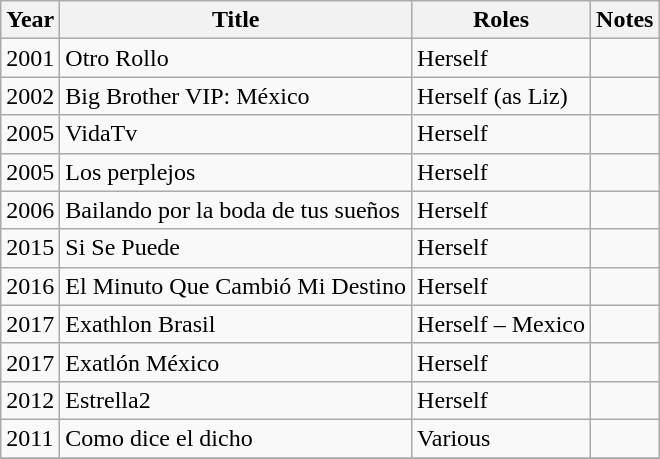<table class="wikitable sortable">
<tr>
<th>Year</th>
<th>Title</th>
<th>Roles</th>
<th>Notes</th>
</tr>
<tr>
<td>2001</td>
<td>Otro Rollo</td>
<td>Herself</td>
<td></td>
</tr>
<tr>
<td>2002</td>
<td>Big Brother VIP: México</td>
<td>Herself (as Liz)</td>
<td></td>
</tr>
<tr>
<td>2005</td>
<td>VidaTv</td>
<td>Herself</td>
<td></td>
</tr>
<tr>
<td>2005</td>
<td>Los perplejos</td>
<td>Herself</td>
<td></td>
</tr>
<tr>
<td>2006</td>
<td>Bailando por la boda de tus sueños</td>
<td>Herself</td>
<td></td>
</tr>
<tr>
<td>2015</td>
<td>Si Se Puede</td>
<td>Herself</td>
<td></td>
</tr>
<tr>
<td>2016</td>
<td>El Minuto Que Cambió Mi Destino</td>
<td>Herself</td>
<td></td>
</tr>
<tr>
<td>2017</td>
<td>Exathlon Brasil</td>
<td>Herself – Mexico</td>
<td></td>
</tr>
<tr>
<td>2017</td>
<td>Exatlón México</td>
<td>Herself</td>
<td></td>
</tr>
<tr>
<td>2012</td>
<td>Estrella2</td>
<td>Herself</td>
<td></td>
</tr>
<tr>
<td>2011</td>
<td>Como dice el dicho</td>
<td>Various</td>
<td></td>
</tr>
<tr>
</tr>
</table>
